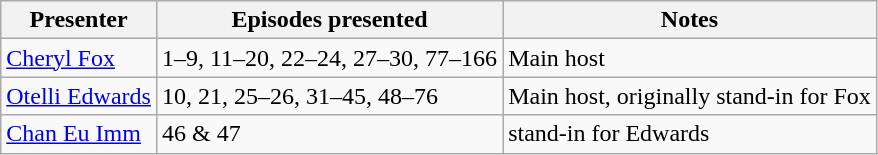<table class="wikitable">
<tr>
<th>Presenter</th>
<th>Episodes presented</th>
<th>Notes</th>
</tr>
<tr>
<td><a href='#'>Cheryl Fox</a></td>
<td>1–9, 11–20, 22–24, 27–30, 77–166</td>
<td>Main host</td>
</tr>
<tr>
<td><a href='#'>Otelli Edwards</a></td>
<td>10, 21, 25–26, 31–45, 48–76</td>
<td>Main host, originally stand-in for Fox</td>
</tr>
<tr>
<td><a href='#'>Chan Eu Imm</a></td>
<td>46 & 47</td>
<td>stand-in for Edwards</td>
</tr>
</table>
